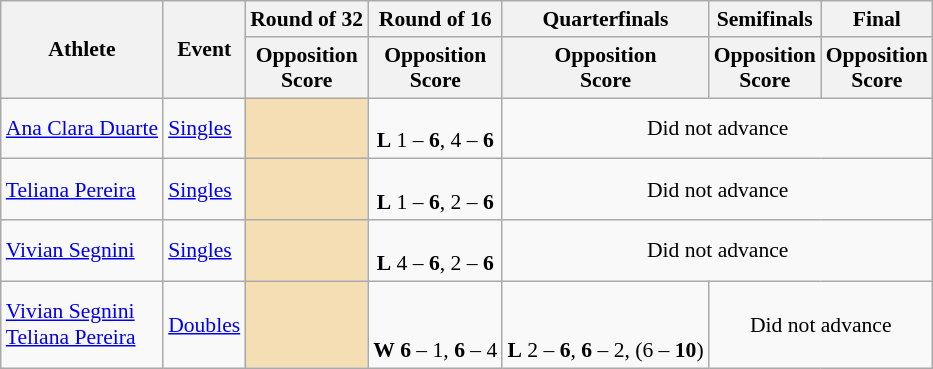<table class="wikitable" style="font-size:90%">
<tr>
<th rowspan=2>Athlete</th>
<th rowspan=2>Event</th>
<th>Round of 32</th>
<th>Round of 16</th>
<th>Quarterfinals</th>
<th>Semifinals</th>
<th colspan=2>Final</th>
</tr>
<tr>
<th>Opposition<br>Score</th>
<th>Opposition<br>Score</th>
<th>Opposition<br>Score</th>
<th>Opposition<br>Score</th>
<th>Opposition<br>Score</th>
</tr>
<tr>
<td><a href='#'>Ana Clara Duarte</a></td>
<td><a href='#'>Singles</a></td>
<td align=center bgcolor=wheat></td>
<td align=center><br><strong>L</strong> 1 – <strong>6</strong>, 4 – <strong>6</strong></td>
<td align="center" colspan="7">Did not advance</td>
</tr>
<tr>
<td><a href='#'>Teliana Pereira</a></td>
<td><a href='#'>Singles</a></td>
<td align=center bgcolor=wheat></td>
<td align=center><br><strong>L</strong> 1 – <strong>6</strong>, 2 – <strong>6</strong></td>
<td align="center" colspan="7">Did not advance</td>
</tr>
<tr>
<td><a href='#'>Vivian Segnini</a></td>
<td><a href='#'>Singles</a></td>
<td align=center bgcolor=wheat></td>
<td align=center><br><strong>L</strong> 4 – <strong>6</strong>, 2 – <strong>6</strong></td>
<td align="center" colspan="7">Did not advance</td>
</tr>
<tr>
<td><a href='#'>Vivian Segnini</a><br><a href='#'>Teliana Pereira</a></td>
<td><a href='#'>Doubles</a></td>
<td align=center bgcolor=wheat colespan=3></td>
<td align=center><br><br><strong>W</strong> <strong>6</strong> – 1, <strong>6</strong> – 4</td>
<td align=center><br><br><strong>L</strong> 2 – <strong>6</strong>, <strong>6</strong> – 2, (6 – <strong>10</strong>)</td>
<td align="center" colspan="7">Did not advance</td>
</tr>
</table>
